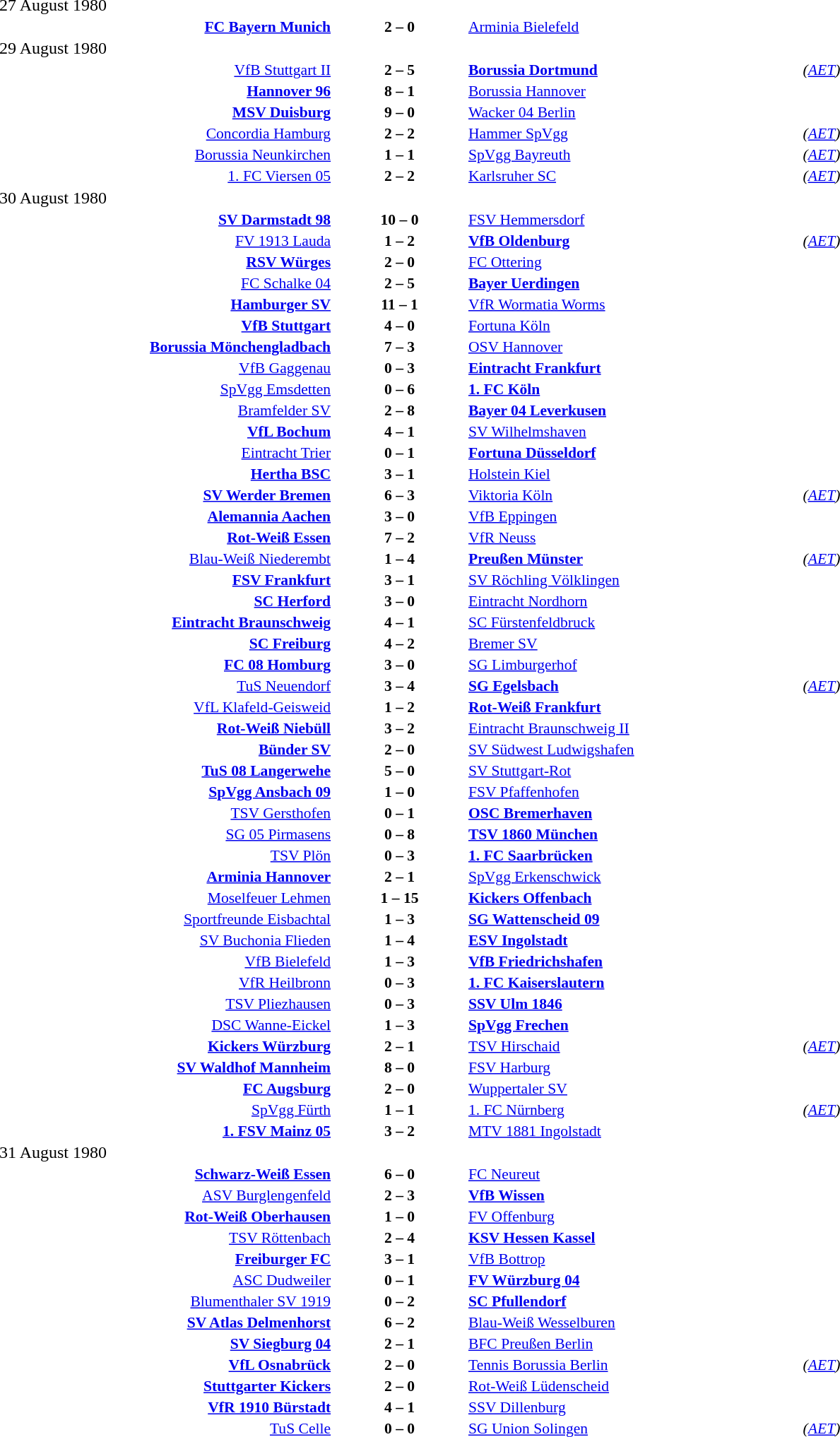<table width=100% cellspacing=1>
<tr>
<th width=25%></th>
<th width=10%></th>
<th width=25%></th>
<th></th>
</tr>
<tr>
<td>27 August 1980</td>
</tr>
<tr style=font-size:90%>
<td align=right><strong><a href='#'>FC Bayern Munich</a></strong></td>
<td align=center><strong>2 – 0</strong></td>
<td><a href='#'>Arminia Bielefeld</a></td>
</tr>
<tr>
<td>29 August 1980</td>
</tr>
<tr style=font-size:90%>
<td align=right><a href='#'>VfB Stuttgart II</a></td>
<td align=center><strong>2 – 5</strong></td>
<td><strong><a href='#'>Borussia Dortmund</a></strong></td>
<td><em>(<a href='#'>AET</a>)</em></td>
</tr>
<tr style=font-size:90%>
<td align=right><strong><a href='#'>Hannover 96</a></strong></td>
<td align=center><strong>8 – 1</strong></td>
<td><a href='#'>Borussia Hannover</a></td>
</tr>
<tr style=font-size:90%>
<td align=right><strong><a href='#'>MSV Duisburg</a></strong></td>
<td align=center><strong>9 – 0</strong></td>
<td><a href='#'>Wacker 04 Berlin</a></td>
</tr>
<tr style=font-size:90%>
<td align=right><a href='#'>Concordia Hamburg</a></td>
<td align=center><strong>2 – 2</strong></td>
<td><a href='#'>Hammer SpVgg</a></td>
<td><em>(<a href='#'>AET</a>)</em></td>
</tr>
<tr style=font-size:90%>
<td align=right><a href='#'>Borussia Neunkirchen</a></td>
<td align=center><strong>1 – 1</strong></td>
<td><a href='#'>SpVgg Bayreuth</a></td>
<td><em>(<a href='#'>AET</a>)</em></td>
</tr>
<tr style=font-size:90%>
<td align=right><a href='#'>1. FC Viersen 05</a></td>
<td align=center><strong>2 – 2</strong></td>
<td><a href='#'>Karlsruher SC</a></td>
<td><em>(<a href='#'>AET</a>)</em></td>
</tr>
<tr>
<td>30 August 1980</td>
</tr>
<tr style=font-size:90%>
<td align=right><strong><a href='#'>SV Darmstadt 98</a></strong></td>
<td align=center><strong>10 – 0</strong></td>
<td><a href='#'>FSV Hemmersdorf</a></td>
</tr>
<tr style=font-size:90%>
<td align=right><a href='#'>FV 1913 Lauda</a></td>
<td align=center><strong>1 – 2</strong></td>
<td><strong><a href='#'>VfB Oldenburg</a></strong></td>
<td><em>(<a href='#'>AET</a>)</em></td>
</tr>
<tr style=font-size:90%>
<td align=right><strong><a href='#'>RSV Würges</a></strong></td>
<td align=center><strong>2 – 0</strong></td>
<td><a href='#'>FC Ottering</a></td>
</tr>
<tr style=font-size:90%>
<td align=right><a href='#'>FC Schalke 04</a></td>
<td align=center><strong>2 – 5</strong></td>
<td><strong><a href='#'>Bayer Uerdingen</a></strong></td>
</tr>
<tr style=font-size:90%>
<td align=right><strong><a href='#'>Hamburger SV</a></strong></td>
<td align=center><strong>11 – 1</strong></td>
<td><a href='#'>VfR Wormatia Worms</a></td>
</tr>
<tr style=font-size:90%>
<td align=right><strong><a href='#'>VfB Stuttgart</a></strong></td>
<td align=center><strong>4 – 0</strong></td>
<td><a href='#'>Fortuna Köln</a></td>
</tr>
<tr style=font-size:90%>
<td align=right><strong><a href='#'>Borussia Mönchengladbach</a></strong></td>
<td align=center><strong>7 – 3</strong></td>
<td><a href='#'>OSV Hannover</a></td>
</tr>
<tr style=font-size:90%>
<td align=right><a href='#'>VfB Gaggenau</a></td>
<td align=center><strong>0 – 3</strong></td>
<td><strong><a href='#'>Eintracht Frankfurt</a></strong></td>
</tr>
<tr style=font-size:90%>
<td align=right><a href='#'>SpVgg Emsdetten</a></td>
<td align=center><strong>0 – 6</strong></td>
<td><strong><a href='#'>1. FC Köln</a></strong></td>
</tr>
<tr style=font-size:90%>
<td align=right><a href='#'>Bramfelder SV</a></td>
<td align=center><strong>2 – 8</strong></td>
<td><strong><a href='#'>Bayer 04 Leverkusen</a></strong></td>
</tr>
<tr style=font-size:90%>
<td align=right><strong><a href='#'>VfL Bochum</a></strong></td>
<td align=center><strong>4 – 1</strong></td>
<td><a href='#'>SV Wilhelmshaven</a></td>
</tr>
<tr style=font-size:90%>
<td align=right><a href='#'>Eintracht Trier</a></td>
<td align=center><strong>0 – 1</strong></td>
<td><strong><a href='#'>Fortuna Düsseldorf</a></strong></td>
</tr>
<tr style=font-size:90%>
<td align=right><strong><a href='#'>Hertha BSC</a></strong></td>
<td align=center><strong>3 – 1</strong></td>
<td><a href='#'>Holstein Kiel</a></td>
</tr>
<tr style=font-size:90%>
<td align=right><strong><a href='#'>SV Werder Bremen</a></strong></td>
<td align=center><strong>6 – 3</strong></td>
<td><a href='#'>Viktoria Köln</a></td>
<td><em>(<a href='#'>AET</a>)</em></td>
</tr>
<tr style=font-size:90%>
<td align=right><strong><a href='#'>Alemannia Aachen</a></strong></td>
<td align=center><strong>3 – 0</strong></td>
<td><a href='#'>VfB Eppingen</a></td>
</tr>
<tr style=font-size:90%>
<td align=right><strong><a href='#'>Rot-Weiß Essen</a></strong></td>
<td align=center><strong>7 – 2</strong></td>
<td><a href='#'>VfR Neuss</a></td>
</tr>
<tr style=font-size:90%>
<td align=right><a href='#'>Blau-Weiß Niederembt</a></td>
<td align=center><strong>1 – 4</strong></td>
<td><strong><a href='#'>Preußen Münster</a></strong></td>
<td><em>(<a href='#'>AET</a>)</em></td>
</tr>
<tr style=font-size:90%>
<td align=right><strong><a href='#'>FSV Frankfurt</a></strong></td>
<td align=center><strong>3 – 1</strong></td>
<td><a href='#'>SV Röchling Völklingen</a></td>
</tr>
<tr style=font-size:90%>
<td align=right><strong><a href='#'>SC Herford</a></strong></td>
<td align=center><strong>3 – 0</strong></td>
<td><a href='#'>Eintracht Nordhorn</a></td>
</tr>
<tr style=font-size:90%>
<td align=right><strong><a href='#'>Eintracht Braunschweig</a></strong></td>
<td align=center><strong>4 – 1</strong></td>
<td><a href='#'>SC Fürstenfeldbruck</a></td>
</tr>
<tr style=font-size:90%>
<td align=right><strong><a href='#'>SC Freiburg</a></strong></td>
<td align=center><strong>4 – 2</strong></td>
<td><a href='#'>Bremer SV</a></td>
</tr>
<tr style=font-size:90%>
<td align=right><strong><a href='#'>FC 08 Homburg</a></strong></td>
<td align=center><strong>3 – 0</strong></td>
<td><a href='#'>SG Limburgerhof</a></td>
</tr>
<tr style=font-size:90%>
<td align=right><a href='#'>TuS Neuendorf</a></td>
<td align=center><strong>3 – 4</strong></td>
<td><strong><a href='#'>SG Egelsbach</a></strong></td>
<td><em>(<a href='#'>AET</a>)</em></td>
</tr>
<tr style=font-size:90%>
<td align=right><a href='#'>VfL Klafeld-Geisweid</a></td>
<td align=center><strong>1 – 2</strong></td>
<td><strong><a href='#'>Rot-Weiß Frankfurt</a></strong></td>
</tr>
<tr style=font-size:90%>
<td align=right><strong><a href='#'>Rot-Weiß Niebüll</a></strong></td>
<td align=center><strong>3 – 2</strong></td>
<td><a href='#'>Eintracht Braunschweig II</a></td>
</tr>
<tr style=font-size:90%>
<td align=right><strong><a href='#'>Bünder SV</a></strong></td>
<td align=center><strong>2 – 0</strong></td>
<td><a href='#'>SV Südwest Ludwigshafen</a></td>
</tr>
<tr style=font-size:90%>
<td align=right><strong><a href='#'>TuS 08 Langerwehe</a></strong></td>
<td align=center><strong>5 – 0</strong></td>
<td><a href='#'>SV Stuttgart-Rot</a></td>
</tr>
<tr style=font-size:90%>
<td align=right><strong><a href='#'>SpVgg Ansbach 09</a></strong></td>
<td align=center><strong>1 – 0</strong></td>
<td><a href='#'>FSV Pfaffenhofen</a></td>
</tr>
<tr style=font-size:90%>
<td align=right><a href='#'>TSV Gersthofen</a></td>
<td align=center><strong>0 – 1</strong></td>
<td><strong><a href='#'>OSC Bremerhaven</a></strong></td>
</tr>
<tr style=font-size:90%>
<td align=right><a href='#'>SG 05 Pirmasens</a></td>
<td align=center><strong>0 – 8</strong></td>
<td><strong><a href='#'>TSV 1860 München</a></strong></td>
</tr>
<tr style=font-size:90%>
<td align=right><a href='#'>TSV Plön</a></td>
<td align=center><strong>0 – 3</strong></td>
<td><strong><a href='#'>1. FC Saarbrücken</a></strong></td>
</tr>
<tr style=font-size:90%>
<td align=right><strong><a href='#'>Arminia Hannover</a></strong></td>
<td align=center><strong>2 – 1</strong></td>
<td><a href='#'>SpVgg Erkenschwick</a></td>
</tr>
<tr style=font-size:90%>
<td align=right><a href='#'>Moselfeuer Lehmen</a></td>
<td align=center><strong>1 – 15</strong></td>
<td><strong><a href='#'>Kickers Offenbach</a></strong></td>
</tr>
<tr style=font-size:90%>
<td align=right><a href='#'>Sportfreunde Eisbachtal</a></td>
<td align=center><strong>1 – 3</strong></td>
<td><strong><a href='#'>SG Wattenscheid 09</a></strong></td>
</tr>
<tr style=font-size:90%>
<td align=right><a href='#'>SV Buchonia Flieden</a></td>
<td align=center><strong>1 – 4</strong></td>
<td><strong><a href='#'>ESV Ingolstadt</a></strong></td>
</tr>
<tr style=font-size:90%>
<td align=right><a href='#'>VfB Bielefeld</a></td>
<td align=center><strong>1 – 3</strong></td>
<td><strong><a href='#'>VfB Friedrichshafen</a></strong></td>
</tr>
<tr style=font-size:90%>
<td align=right><a href='#'>VfR Heilbronn</a></td>
<td align=center><strong>0 – 3</strong></td>
<td><strong><a href='#'>1. FC Kaiserslautern</a></strong></td>
</tr>
<tr style=font-size:90%>
<td align=right><a href='#'>TSV Pliezhausen</a></td>
<td align=center><strong>0 – 3</strong></td>
<td><strong><a href='#'>SSV Ulm 1846</a></strong></td>
</tr>
<tr style=font-size:90%>
<td align=right><a href='#'>DSC Wanne-Eickel</a></td>
<td align=center><strong>1 – 3</strong></td>
<td><strong><a href='#'>SpVgg Frechen</a></strong></td>
</tr>
<tr style=font-size:90%>
<td align=right><strong><a href='#'>Kickers Würzburg</a></strong></td>
<td align=center><strong>2 – 1</strong></td>
<td><a href='#'>TSV Hirschaid</a></td>
<td><em>(<a href='#'>AET</a>)</em></td>
</tr>
<tr style=font-size:90%>
<td align=right><strong><a href='#'>SV Waldhof Mannheim</a></strong></td>
<td align=center><strong>8 – 0</strong></td>
<td><a href='#'>FSV Harburg</a></td>
</tr>
<tr style=font-size:90%>
<td align=right><strong><a href='#'>FC Augsburg</a></strong></td>
<td align=center><strong>2 – 0</strong></td>
<td><a href='#'>Wuppertaler SV</a></td>
</tr>
<tr style=font-size:90%>
<td align=right><a href='#'>SpVgg Fürth</a></td>
<td align=center><strong>1 – 1</strong></td>
<td><a href='#'>1. FC Nürnberg</a></td>
<td><em>(<a href='#'>AET</a>)</em></td>
</tr>
<tr style=font-size:90%>
<td align=right><strong><a href='#'>1. FSV Mainz 05</a></strong></td>
<td align=center><strong>3 – 2</strong></td>
<td><a href='#'>MTV 1881 Ingolstadt</a></td>
</tr>
<tr>
<td>31 August 1980</td>
</tr>
<tr style=font-size:90%>
<td align=right><strong><a href='#'>Schwarz-Weiß Essen</a></strong></td>
<td align=center><strong>6 – 0</strong></td>
<td><a href='#'>FC Neureut</a></td>
</tr>
<tr style=font-size:90%>
<td align=right><a href='#'>ASV Burglengenfeld</a></td>
<td align=center><strong>2 – 3</strong></td>
<td><strong><a href='#'>VfB Wissen</a></strong></td>
</tr>
<tr style=font-size:90%>
<td align=right><strong><a href='#'>Rot-Weiß Oberhausen</a></strong></td>
<td align=center><strong>1 – 0</strong></td>
<td><a href='#'>FV Offenburg</a></td>
</tr>
<tr style=font-size:90%>
<td align=right><a href='#'>TSV Röttenbach</a></td>
<td align=center><strong>2 – 4</strong></td>
<td><strong><a href='#'>KSV Hessen Kassel</a></strong></td>
</tr>
<tr style=font-size:90%>
<td align=right><strong><a href='#'>Freiburger FC</a></strong></td>
<td align=center><strong>3 – 1</strong></td>
<td><a href='#'>VfB Bottrop</a></td>
</tr>
<tr style=font-size:90%>
<td align=right><a href='#'>ASC Dudweiler</a></td>
<td align=center><strong>0 – 1</strong></td>
<td><strong><a href='#'>FV Würzburg 04</a></strong></td>
</tr>
<tr style=font-size:90%>
<td align=right><a href='#'>Blumenthaler SV 1919</a></td>
<td align=center><strong>0 – 2</strong></td>
<td><strong><a href='#'>SC Pfullendorf</a></strong></td>
</tr>
<tr style=font-size:90%>
<td align=right><strong><a href='#'>SV Atlas Delmenhorst</a></strong></td>
<td align=center><strong>6 – 2</strong></td>
<td><a href='#'>Blau-Weiß Wesselburen</a></td>
</tr>
<tr style=font-size:90%>
<td align=right><strong><a href='#'>SV Siegburg 04</a></strong></td>
<td align=center><strong>2 – 1</strong></td>
<td><a href='#'>BFC Preußen Berlin</a></td>
</tr>
<tr style=font-size:90%>
<td align=right><strong><a href='#'>VfL Osnabrück</a></strong></td>
<td align=center><strong>2 – 0</strong></td>
<td><a href='#'>Tennis Borussia Berlin</a></td>
<td><em>(<a href='#'>AET</a>)</em></td>
</tr>
<tr style=font-size:90%>
<td align=right><strong><a href='#'>Stuttgarter Kickers</a></strong></td>
<td align=center><strong>2 – 0</strong></td>
<td><a href='#'>Rot-Weiß Lüdenscheid</a></td>
</tr>
<tr style=font-size:90%>
<td align=right><strong><a href='#'>VfR 1910 Bürstadt</a></strong></td>
<td align=center><strong>4 – 1</strong></td>
<td><a href='#'>SSV Dillenburg</a></td>
</tr>
<tr style=font-size:90%>
<td align=right><a href='#'>TuS Celle</a></td>
<td align=center><strong>0 – 0</strong></td>
<td><a href='#'>SG Union Solingen</a></td>
<td><em>(<a href='#'>AET</a>)</em></td>
</tr>
</table>
